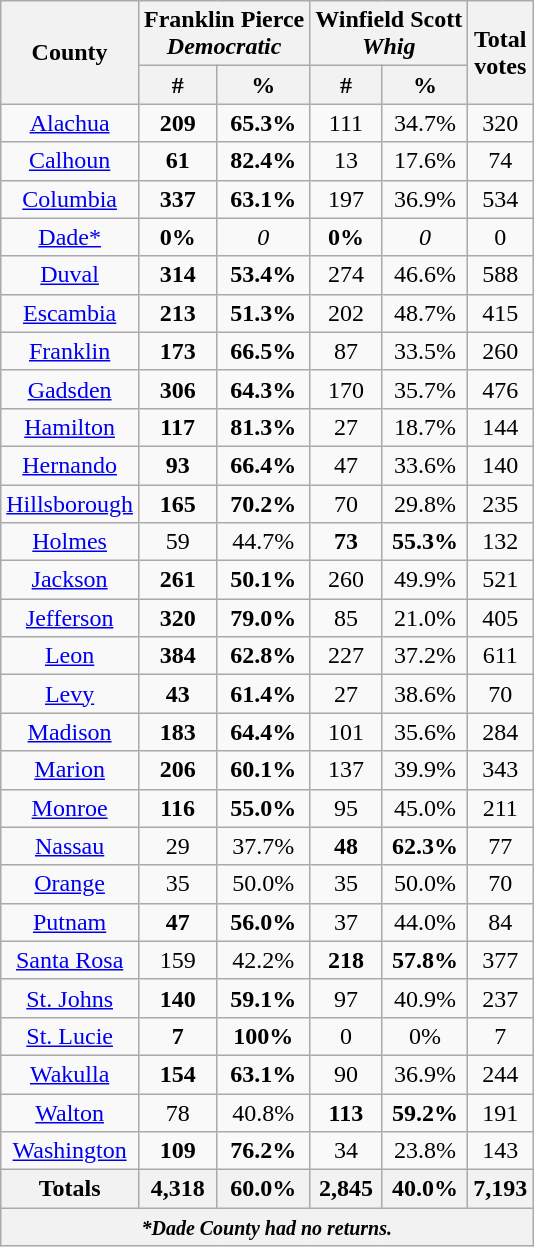<table class="wikitable sortable">
<tr>
<th rowspan="2" colspan="1" style="text-align:center">County</th>
<th colspan="2" >Franklin Pierce<br><em>Democratic</em></th>
<th colspan="2" style="text-align: center;" >Winfield Scott<br><em>Whig</em></th>
<th rowspan="2" colspan="1" style="text-align: center;">Total<br>votes</th>
</tr>
<tr>
<th colspan="1" style="text-align: center;" >#</th>
<th colspan="1" style="text-align: center;" >%</th>
<th colspan="1" style="text-align: center;" >#</th>
<th colspan="1" style="text-align: center;" >%</th>
</tr>
<tr>
<td align="center" ><a href='#'>Alachua</a></td>
<td align="center"><strong>209</strong></td>
<td align="center"><strong>65.3%</strong></td>
<td align="center">111</td>
<td align="center">34.7%</td>
<td align="center">320</td>
</tr>
<tr>
<td align="center" ><a href='#'>Calhoun</a></td>
<td align="center"><strong>61</strong></td>
<td align="center"><strong>82.4%</strong></td>
<td align="center">13</td>
<td align="center">17.6%</td>
<td align="center">74</td>
</tr>
<tr>
<td align="center" ><a href='#'>Columbia</a></td>
<td align="center"><strong>337</strong></td>
<td align="center"><strong>63.1%</strong></td>
<td align="center">197</td>
<td align="center">36.9%</td>
<td align="center">534</td>
</tr>
<tr>
<td align="center" ><a href='#'>Dade*</a></td>
<td align="center"><strong>0%</strong></td>
<td align="center"><em>0</em></td>
<td align="center"><strong>0%</strong></td>
<td align="center"><em>0</em></td>
<td align="center">0</td>
</tr>
<tr>
<td align="center" ><a href='#'>Duval</a></td>
<td align="center"><strong>314</strong></td>
<td align="center"><strong>53.4%</strong></td>
<td align="center">274</td>
<td align="center">46.6%</td>
<td align="center">588</td>
</tr>
<tr>
<td align="center" ><a href='#'>Escambia</a></td>
<td align="center"><strong>213</strong></td>
<td align="center"><strong>51.3%</strong></td>
<td align="center">202</td>
<td align="center">48.7%</td>
<td align="center">415</td>
</tr>
<tr>
<td align="center" ><a href='#'>Franklin</a></td>
<td align="center"><strong>173</strong></td>
<td align="center"><strong>66.5%</strong></td>
<td align="center">87</td>
<td align="center">33.5%</td>
<td align="center">260</td>
</tr>
<tr>
<td align="center" ><a href='#'>Gadsden</a></td>
<td align="center"><strong>306</strong></td>
<td align="center"><strong>64.3%</strong></td>
<td align="center">170</td>
<td align="center">35.7%</td>
<td align="center">476</td>
</tr>
<tr>
<td align="center" ><a href='#'>Hamilton</a></td>
<td align="center"><strong>117</strong></td>
<td align="center"><strong>81.3%</strong></td>
<td align="center">27</td>
<td align="center">18.7%</td>
<td align="center">144</td>
</tr>
<tr>
<td align="center" ><a href='#'>Hernando</a></td>
<td align="center"><strong>93</strong></td>
<td align="center"><strong>66.4%</strong></td>
<td align="center">47</td>
<td align="center">33.6%</td>
<td align="center">140</td>
</tr>
<tr>
<td align="center" ><a href='#'>Hillsborough</a></td>
<td align="center"><strong>165</strong></td>
<td align="center"><strong>70.2%</strong></td>
<td align="center">70</td>
<td align="center">29.8%</td>
<td align="center">235</td>
</tr>
<tr>
<td align="center" ><a href='#'>Holmes</a></td>
<td align="center">59</td>
<td align="center">44.7%</td>
<td align="center"><strong>73</strong></td>
<td align="center"><strong>55.3%</strong></td>
<td align="center">132</td>
</tr>
<tr>
<td align="center" ><a href='#'>Jackson</a></td>
<td align="center"><strong>261</strong></td>
<td align="center"><strong>50.1%</strong></td>
<td align="center">260</td>
<td align="center">49.9%</td>
<td align="center">521</td>
</tr>
<tr>
<td align="center" ><a href='#'>Jefferson</a></td>
<td align="center"><strong>320</strong></td>
<td align="center"><strong>79.0%</strong></td>
<td align="center">85</td>
<td align="center">21.0%</td>
<td align="center">405</td>
</tr>
<tr>
<td align="center" ><a href='#'>Leon</a></td>
<td align="center"><strong>384</strong></td>
<td align="center"><strong>62.8%</strong></td>
<td align="center">227</td>
<td align="center">37.2%</td>
<td align="center">611</td>
</tr>
<tr>
<td align="center" ><a href='#'>Levy</a></td>
<td align="center"><strong>43</strong></td>
<td align="center"><strong>61.4%</strong></td>
<td align="center">27</td>
<td align="center">38.6%</td>
<td align="center">70</td>
</tr>
<tr>
<td align="center" ><a href='#'>Madison</a></td>
<td align="center"><strong>183</strong></td>
<td align="center"><strong>64.4%</strong></td>
<td align="center">101</td>
<td align="center">35.6%</td>
<td align="center">284</td>
</tr>
<tr>
<td align="center" ><a href='#'>Marion</a></td>
<td align="center"><strong>206</strong></td>
<td align="center"><strong>60.1%</strong></td>
<td align="center">137</td>
<td align="center">39.9%</td>
<td align="center">343</td>
</tr>
<tr>
<td align="center" ><a href='#'>Monroe</a></td>
<td align="center"><strong>116</strong></td>
<td align="center"><strong>55.0%</strong></td>
<td align="center">95</td>
<td align="center">45.0%</td>
<td align="center">211</td>
</tr>
<tr>
<td align="center" ><a href='#'>Nassau</a></td>
<td align="center">29</td>
<td align="center">37.7%</td>
<td align="center"><strong>48</strong></td>
<td align="center"><strong>62.3%</strong></td>
<td align="center">77</td>
</tr>
<tr>
<td align="center" ><a href='#'>Orange</a></td>
<td align="center">35</td>
<td align="center">50.0%</td>
<td align="center">35</td>
<td align="center">50.0%</td>
<td align="center">70</td>
</tr>
<tr>
<td align="center" ><a href='#'>Putnam</a></td>
<td align="center"><strong>47</strong></td>
<td align="center"><strong>56.0%</strong></td>
<td align="center">37</td>
<td align="center">44.0%</td>
<td align="center">84</td>
</tr>
<tr>
<td align="center" ><a href='#'>Santa Rosa</a></td>
<td align="center">159</td>
<td align="center">42.2%</td>
<td align="center"><strong>218</strong></td>
<td align="center"><strong>57.8%</strong></td>
<td align="center">377</td>
</tr>
<tr>
<td align="center" ><a href='#'>St. Johns</a></td>
<td align="center"><strong>140</strong></td>
<td align="center"><strong>59.1%</strong></td>
<td align="center">97</td>
<td align="center">40.9%</td>
<td align="center">237</td>
</tr>
<tr>
<td align="center" ><a href='#'>St. Lucie</a></td>
<td align="center"><strong>7</strong></td>
<td align="center"><strong>100%</strong></td>
<td align="center">0</td>
<td align="center">0%</td>
<td align="center">7</td>
</tr>
<tr>
<td align="center" ><a href='#'>Wakulla</a></td>
<td align="center"><strong>154</strong></td>
<td align="center"><strong>63.1%</strong></td>
<td align="center">90</td>
<td align="center">36.9%</td>
<td align="center">244</td>
</tr>
<tr>
<td align="center" ><a href='#'>Walton</a></td>
<td align="center">78</td>
<td align="center">40.8%</td>
<td align="center"><strong>113</strong></td>
<td align="center"><strong>59.2%</strong></td>
<td align="center">191</td>
</tr>
<tr>
<td align="center" ><a href='#'>Washington</a></td>
<td align="center"><strong>109</strong></td>
<td align="center"><strong>76.2%</strong></td>
<td align="center">34</td>
<td align="center">23.8%</td>
<td align="center">143</td>
</tr>
<tr>
<th>Totals</th>
<th>4,318</th>
<th>60.0%</th>
<th>2,845</th>
<th>40.0%</th>
<th>7,193</th>
</tr>
<tr>
<th colspan="6"><strong><em><small>*Dade County had no returns.</small></em></strong></th>
</tr>
</table>
